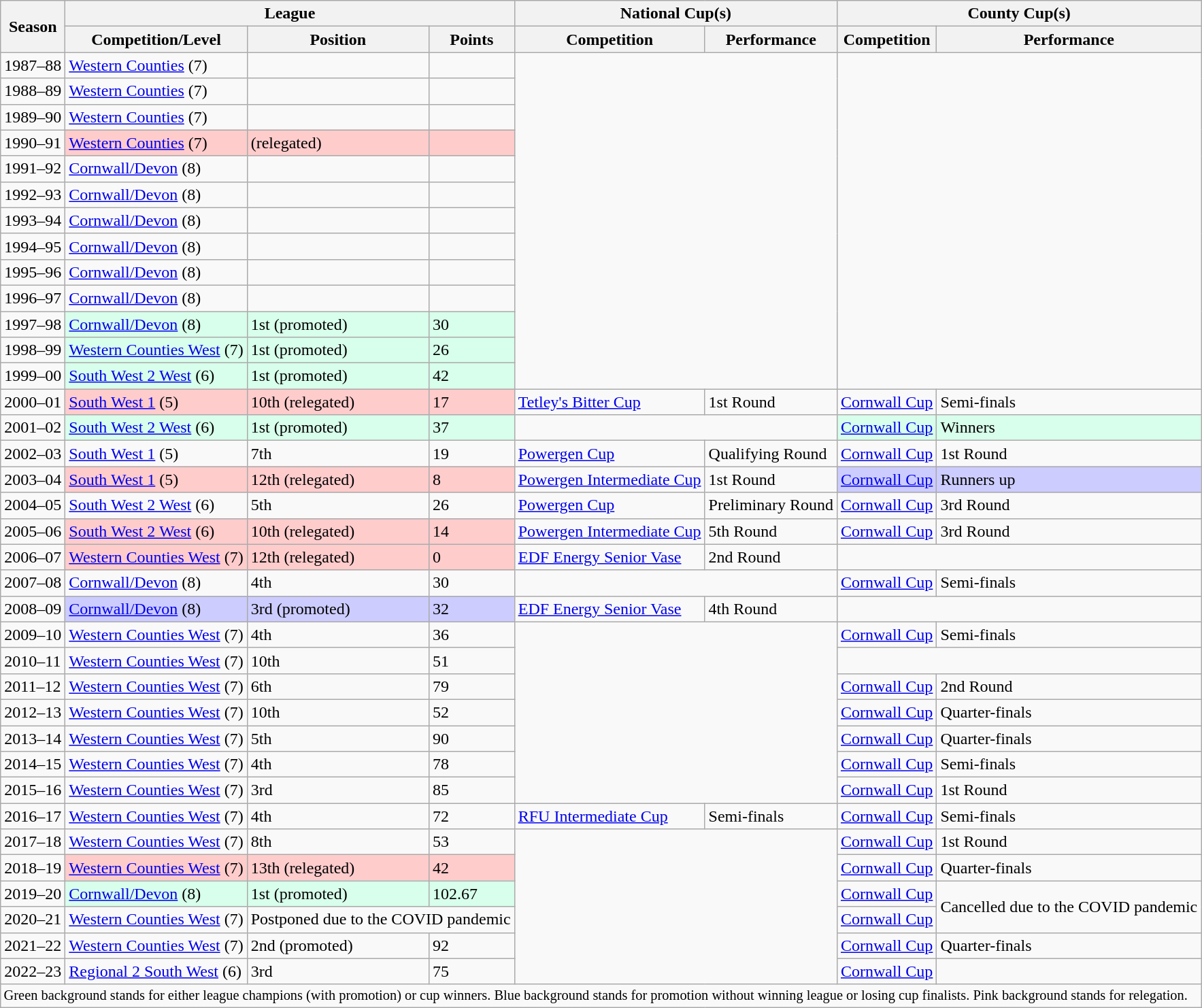<table class="wikitable">
<tr>
<th rowspan="2">Season</th>
<th colspan="3">League</th>
<th colspan="2">National Cup(s)</th>
<th colspan="2">County Cup(s)</th>
</tr>
<tr>
<th>Competition/Level</th>
<th>Position</th>
<th>Points</th>
<th>Competition</th>
<th>Performance</th>
<th>Competition</th>
<th>Performance</th>
</tr>
<tr>
<td>1987–88</td>
<td><a href='#'>Western Counties</a> (7)</td>
<td></td>
<td></td>
<td rowspan=13 colspan=2></td>
</tr>
<tr>
<td>1988–89</td>
<td><a href='#'>Western Counties</a> (7)</td>
<td></td>
<td></td>
</tr>
<tr>
<td>1989–90</td>
<td><a href='#'>Western Counties</a> (7)</td>
<td></td>
<td></td>
</tr>
<tr>
<td>1990–91</td>
<td style="background: #ffcccc"><a href='#'>Western Counties</a> (7)</td>
<td style="background: #ffcccc">(relegated)</td>
<td style="background: #ffcccc"></td>
</tr>
<tr>
<td>1991–92</td>
<td><a href='#'>Cornwall/Devon</a> (8)</td>
<td></td>
<td></td>
</tr>
<tr>
<td>1992–93</td>
<td><a href='#'>Cornwall/Devon</a> (8)</td>
<td></td>
<td></td>
</tr>
<tr>
<td>1993–94</td>
<td><a href='#'>Cornwall/Devon</a> (8)</td>
<td></td>
<td></td>
</tr>
<tr>
<td>1994–95</td>
<td><a href='#'>Cornwall/Devon</a> (8)</td>
<td></td>
<td></td>
</tr>
<tr>
<td>1995–96</td>
<td><a href='#'>Cornwall/Devon</a> (8)</td>
<td></td>
<td></td>
</tr>
<tr>
<td>1996–97</td>
<td><a href='#'>Cornwall/Devon</a> (8)</td>
<td></td>
<td></td>
</tr>
<tr>
<td>1997–98</td>
<td style="background: #d8ffeb"><a href='#'>Cornwall/Devon</a> (8)</td>
<td style="background: #d8ffeb">1st (promoted)</td>
<td style="background: #d8ffeb">30</td>
</tr>
<tr>
<td>1998–99</td>
<td style="background: #d8ffeb"><a href='#'>Western Counties West</a> (7)</td>
<td style="background: #d8ffeb">1st (promoted)</td>
<td style="background: #d8ffeb">26</td>
</tr>
<tr>
<td>1999–00</td>
<td style="background: #d8ffeb"><a href='#'>South West 2 West</a> (6)</td>
<td style="background: #d8ffeb">1st (promoted)</td>
<td style="background: #d8ffeb">42</td>
</tr>
<tr>
<td>2000–01</td>
<td style="background: #ffcccc"><a href='#'>South West 1</a> (5)</td>
<td style="background: #ffcccc">10th (relegated)</td>
<td style="background: #ffcccc">17</td>
<td><a href='#'>Tetley's Bitter Cup</a></td>
<td>1st Round</td>
<td><a href='#'>Cornwall Cup</a></td>
<td>Semi-finals</td>
</tr>
<tr>
<td>2001–02</td>
<td style="background: #d8ffeb"><a href='#'>South West 2 West</a> (6)</td>
<td style="background: #d8ffeb">1st (promoted)</td>
<td style="background: #d8ffeb">37</td>
<td rowspan=1 colspan=2></td>
<td style="background: #d8ffeb"><a href='#'>Cornwall Cup</a></td>
<td style="background: #d8ffeb">Winners</td>
</tr>
<tr>
<td>2002–03</td>
<td><a href='#'>South West 1</a> (5)</td>
<td>7th</td>
<td>19</td>
<td><a href='#'>Powergen Cup</a></td>
<td>Qualifying Round</td>
<td><a href='#'>Cornwall Cup</a></td>
<td>1st Round</td>
</tr>
<tr>
<td>2003–04</td>
<td style="background: #ffcccc"><a href='#'>South West 1</a> (5)</td>
<td style="background: #ffcccc">12th (relegated)</td>
<td style="background: #ffcccc">8</td>
<td><a href='#'>Powergen Intermediate Cup</a></td>
<td>1st Round</td>
<td style="background: #ccccff"><a href='#'>Cornwall Cup</a></td>
<td style="background: #ccccff">Runners up</td>
</tr>
<tr>
<td>2004–05</td>
<td><a href='#'>South West 2 West</a> (6)</td>
<td>5th</td>
<td>26</td>
<td><a href='#'>Powergen Cup</a></td>
<td>Preliminary Round</td>
<td><a href='#'>Cornwall Cup</a></td>
<td>3rd Round</td>
</tr>
<tr>
<td>2005–06</td>
<td style="background: #ffcccc"><a href='#'>South West 2 West</a> (6)</td>
<td style="background: #ffcccc">10th (relegated)</td>
<td style="background: #ffcccc">14</td>
<td><a href='#'>Powergen Intermediate Cup</a></td>
<td>5th Round</td>
<td><a href='#'>Cornwall Cup</a></td>
<td>3rd Round</td>
</tr>
<tr>
<td>2006–07</td>
<td style="background: #ffcccc"><a href='#'>Western Counties West</a> (7)</td>
<td style="background: #ffcccc">12th (relegated)</td>
<td style="background: #ffcccc">0</td>
<td><a href='#'>EDF Energy Senior Vase</a></td>
<td>2nd Round</td>
</tr>
<tr>
<td>2007–08</td>
<td><a href='#'>Cornwall/Devon</a> (8)</td>
<td>4th</td>
<td>30</td>
<td rowspan=1 colspan=2></td>
<td><a href='#'>Cornwall Cup</a></td>
<td>Semi-finals</td>
</tr>
<tr>
<td>2008–09</td>
<td style="background: #ccccff"><a href='#'>Cornwall/Devon</a> (8)</td>
<td style="background: #ccccff">3rd (promoted)</td>
<td style="background: #ccccff">32</td>
<td><a href='#'>EDF Energy Senior Vase</a></td>
<td>4th Round</td>
</tr>
<tr>
<td>2009–10</td>
<td><a href='#'>Western Counties West</a> (7)</td>
<td>4th</td>
<td>36</td>
<td rowspan=7 colspan=2></td>
<td><a href='#'>Cornwall Cup</a></td>
<td>Semi-finals</td>
</tr>
<tr>
<td>2010–11</td>
<td><a href='#'>Western Counties West</a> (7)</td>
<td>10th</td>
<td>51</td>
</tr>
<tr>
<td>2011–12</td>
<td><a href='#'>Western Counties West</a> (7)</td>
<td>6th</td>
<td>79</td>
<td><a href='#'>Cornwall Cup</a></td>
<td>2nd Round</td>
</tr>
<tr>
<td>2012–13</td>
<td><a href='#'>Western Counties West</a> (7)</td>
<td>10th</td>
<td>52</td>
<td><a href='#'>Cornwall Cup</a></td>
<td>Quarter-finals</td>
</tr>
<tr>
<td>2013–14</td>
<td><a href='#'>Western Counties West</a> (7)</td>
<td>5th</td>
<td>90</td>
<td><a href='#'>Cornwall Cup</a></td>
<td>Quarter-finals</td>
</tr>
<tr>
<td>2014–15</td>
<td><a href='#'>Western Counties West</a> (7)</td>
<td>4th</td>
<td>78</td>
<td><a href='#'>Cornwall Cup</a></td>
<td>Semi-finals</td>
</tr>
<tr>
<td>2015–16</td>
<td><a href='#'>Western Counties West</a> (7)</td>
<td>3rd</td>
<td>85</td>
<td><a href='#'>Cornwall Cup</a></td>
<td>1st Round</td>
</tr>
<tr>
<td>2016–17</td>
<td><a href='#'>Western Counties West</a> (7)</td>
<td>4th</td>
<td>72</td>
<td><a href='#'>RFU Intermediate Cup</a></td>
<td>Semi-finals</td>
<td><a href='#'>Cornwall Cup</a></td>
<td>Semi-finals</td>
</tr>
<tr>
<td>2017–18</td>
<td><a href='#'>Western Counties West</a> (7)</td>
<td>8th</td>
<td>53</td>
<td colspan="2" rowspan="6"></td>
<td><a href='#'>Cornwall Cup</a></td>
<td>1st Round</td>
</tr>
<tr>
<td>2018–19</td>
<td style="background: #ffcccc"><a href='#'>Western Counties West</a> (7)</td>
<td style="background: #ffcccc">13th (relegated)</td>
<td style="background: #ffcccc">42</td>
<td><a href='#'>Cornwall Cup</a></td>
<td>Quarter-finals</td>
</tr>
<tr>
<td>2019–20</td>
<td style="background: #d8ffeb"><a href='#'>Cornwall/Devon</a> (8)</td>
<td style="background: #d8ffeb">1st (promoted)</td>
<td style="background: #d8ffeb">102.67</td>
<td><a href='#'>Cornwall Cup</a></td>
<td rowspan="2">Cancelled due to the COVID pandemic</td>
</tr>
<tr>
<td>2020–21</td>
<td><a href='#'>Western Counties West</a> (7)</td>
<td colspan="2">Postponed due to the COVID pandemic</td>
<td><a href='#'>Cornwall Cup</a></td>
</tr>
<tr>
<td>2021–22</td>
<td><a href='#'>Western Counties West</a> (7)</td>
<td>2nd (promoted)</td>
<td>92</td>
<td><a href='#'>Cornwall Cup</a></td>
<td>Quarter-finals</td>
</tr>
<tr>
<td>2022–23</td>
<td><a href='#'>Regional 2 South West</a> (6)</td>
<td>3rd</td>
<td>75</td>
<td><a href='#'>Cornwall Cup</a></td>
<td></td>
</tr>
<tr>
<td colspan="15" style="border:0px;font-size:85%;"><span>Green background</span> stands for either league champions (with promotion) or cup winners. <span>Blue background</span> stands for promotion without winning league or losing cup finalists. <span>Pink background</span> stands for relegation.<br></td>
</tr>
</table>
